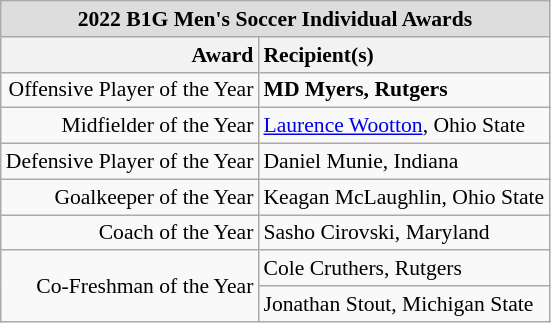<table class="wikitable" style="white-space:nowrap; font-size:90%;">
<tr>
<td colspan="7" style="text-align:center; background:#ddd;"><strong>2022 B1G Men's Soccer Individual Awards</strong></td>
</tr>
<tr>
<th style="text-align:right;">Award</th>
<th style="text-align:left;">Recipient(s)</th>
</tr>
<tr>
<td style="text-align:right;">Offensive Player of the Year</td>
<td style="text-align:left;"><strong>MD Myers, Rutgers</strong></td>
</tr>
<tr>
<td style="text-align:right;">Midfielder of the Year</td>
<td style="text-align:left;"><a href='#'>Laurence Wootton</a>, Ohio State</td>
</tr>
<tr>
<td style="text-align:right;">Defensive Player of the Year</td>
<td style="text-align:left;">Daniel Munie, Indiana</td>
</tr>
<tr>
<td style="text-align:right;">Goalkeeper of the Year</td>
<td style="text-align:left;">Keagan McLaughlin, Ohio State</td>
</tr>
<tr>
<td style="text-align:right;">Coach of the Year</td>
<td style="text-align:left;">Sasho Cirovski, Maryland</td>
</tr>
<tr>
<td style="text-align:right;" rowspan="2">Co-Freshman of the Year</td>
<td style="text-align:left;">Cole Cruthers, Rutgers</td>
</tr>
<tr>
<td style="text-align:left;">Jonathan Stout, Michigan State</td>
</tr>
</table>
